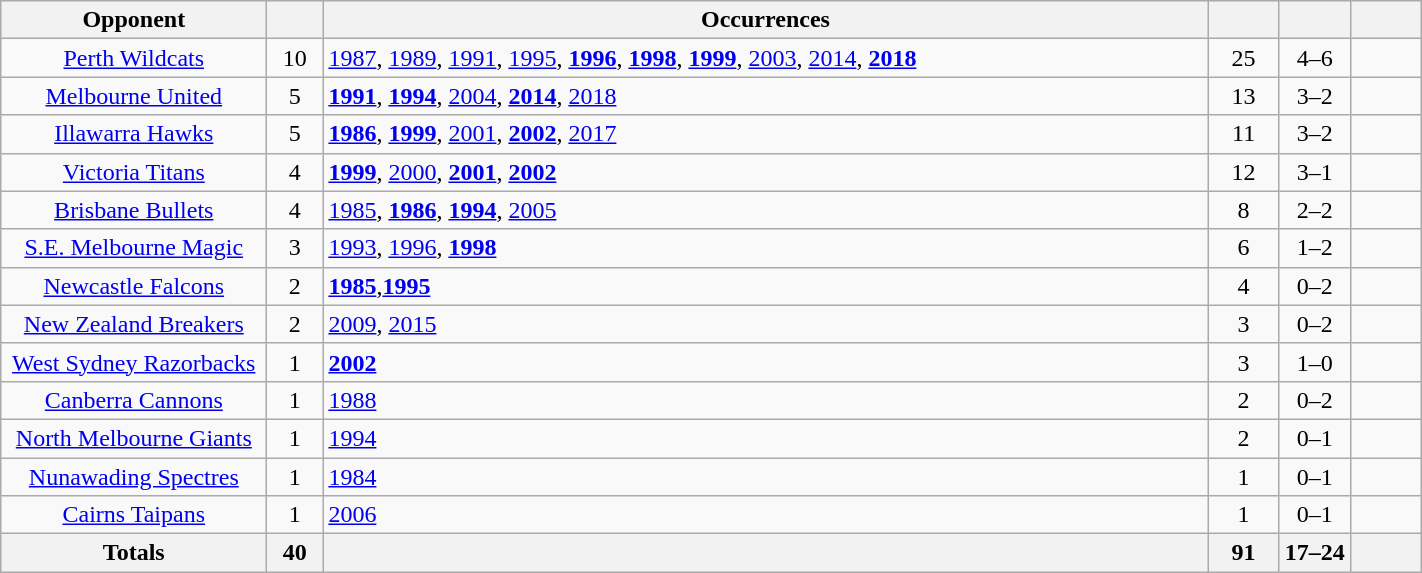<table class="wikitable sortable" style="text-align: center; width: 75%;">
<tr>
<th width="170">Opponent</th>
<th width="30"></th>
<th>Occurrences</th>
<th width="40"></th>
<th width="40"></th>
<th width="40"></th>
</tr>
<tr>
<td><a href='#'>Perth Wildcats</a></td>
<td>10</td>
<td align=left><a href='#'>1987</a>, <a href='#'>1989</a>, <a href='#'>1991</a>, <a href='#'>1995</a>, <strong><a href='#'>1996</a></strong>, <strong><a href='#'>1998</a></strong>, <strong><a href='#'>1999</a></strong>, <a href='#'>2003</a>, <a href='#'>2014</a>, <strong><a href='#'>2018</a></strong></td>
<td>25</td>
<td>4–6</td>
<td></td>
</tr>
<tr>
<td><a href='#'>Melbourne United</a></td>
<td>5</td>
<td align=left><strong><a href='#'>1991</a></strong>, <strong><a href='#'>1994</a></strong>, <a href='#'>2004</a>, <strong><a href='#'>2014</a></strong>, <a href='#'>2018</a></td>
<td>13</td>
<td>3–2</td>
<td></td>
</tr>
<tr>
<td><a href='#'>Illawarra Hawks</a></td>
<td>5</td>
<td align=left><strong><a href='#'>1986</a></strong>, <strong><a href='#'>1999</a></strong>, <a href='#'>2001</a>, <strong><a href='#'>2002</a></strong>, <a href='#'>2017</a></td>
<td>11</td>
<td>3–2</td>
<td></td>
</tr>
<tr>
<td><a href='#'>Victoria Titans</a></td>
<td>4</td>
<td align=left><strong><a href='#'>1999</a></strong>, <a href='#'>2000</a>, <strong><a href='#'>2001</a></strong>, <strong><a href='#'>2002</a></strong></td>
<td>12</td>
<td>3–1</td>
<td></td>
</tr>
<tr>
<td><a href='#'>Brisbane Bullets</a></td>
<td>4</td>
<td align=left><a href='#'>1985</a>, <strong><a href='#'>1986</a></strong>, <strong><a href='#'>1994</a></strong>, <a href='#'>2005</a></td>
<td>8</td>
<td>2–2</td>
<td></td>
</tr>
<tr>
<td><a href='#'>S.E. Melbourne Magic</a></td>
<td>3</td>
<td align=left><a href='#'>1993</a>, <a href='#'>1996</a>, <strong><a href='#'>1998</a></strong></td>
<td>6</td>
<td>1–2</td>
<td></td>
</tr>
<tr>
<td><a href='#'>Newcastle Falcons</a></td>
<td>2</td>
<td align=left><strong><a href='#'>1985</a></strong>,<strong><a href='#'>1995</a></strong></td>
<td>4</td>
<td>0–2</td>
<td></td>
</tr>
<tr>
<td><a href='#'>New Zealand Breakers</a></td>
<td>2</td>
<td align=left><a href='#'>2009</a>, <a href='#'>2015</a></td>
<td>3</td>
<td>0–2</td>
<td></td>
</tr>
<tr>
<td><a href='#'>West Sydney Razorbacks</a></td>
<td>1</td>
<td align=left><strong><a href='#'>2002</a></strong></td>
<td>3</td>
<td>1–0</td>
<td></td>
</tr>
<tr>
<td><a href='#'>Canberra Cannons</a></td>
<td>1</td>
<td align=left><a href='#'>1988</a></td>
<td>2</td>
<td>0–2</td>
<td></td>
</tr>
<tr>
<td><a href='#'>North Melbourne Giants</a></td>
<td>1</td>
<td align=left><a href='#'>1994</a></td>
<td>2</td>
<td>0–1</td>
<td></td>
</tr>
<tr>
<td><a href='#'>Nunawading Spectres</a></td>
<td>1</td>
<td align=left><a href='#'>1984</a></td>
<td>1</td>
<td>0–1</td>
<td></td>
</tr>
<tr>
<td><a href='#'>Cairns Taipans</a></td>
<td>1</td>
<td align=left><a href='#'>2006</a></td>
<td>1</td>
<td>0–1</td>
<td></td>
</tr>
<tr>
<th width="170">Totals</th>
<th width="30">40</th>
<th></th>
<th width="40">91</th>
<th width="40">17–24</th>
<th width="40"></th>
</tr>
</table>
